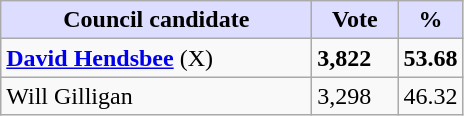<table class="wikitable">
<tr>
<th style="background:#ddf; width:200px;">Council candidate</th>
<th style="background:#ddf; width:50px;">Vote</th>
<th style="background:#ddf; width:30px;">%</th>
</tr>
<tr>
<td><strong><a href='#'>David Hendsbee</a></strong> (X)</td>
<td><strong>3,822</strong></td>
<td><strong>53.68</strong></td>
</tr>
<tr>
<td>Will Gilligan</td>
<td>3,298</td>
<td>46.32</td>
</tr>
</table>
